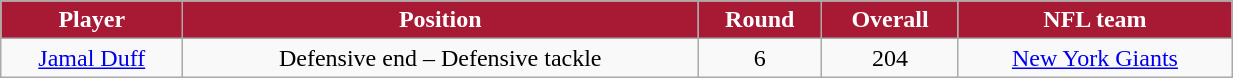<table class="wikitable" width="65%">
<tr>
<th style="background:#A81933;color:#FFFFFF;">Player</th>
<th style="background:#A81933;color:#FFFFFF;">Position</th>
<th style="background:#A81933;color:#FFFFFF;">Round</th>
<th style="background:#A81933;color:#FFFFFF;">Overall</th>
<th style="background:#A81933;color:#FFFFFF;">NFL team</th>
</tr>
<tr align="center" bgcolor="">
<td><a href='#'>Jamal Duff</a></td>
<td>Defensive end – Defensive tackle</td>
<td>6</td>
<td>204</td>
<td><a href='#'>New York Giants</a></td>
</tr>
</table>
